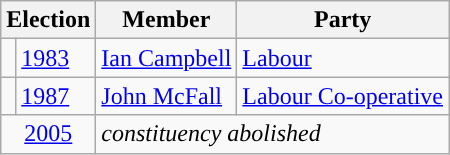<table class="wikitable">
<tr>
<th colspan="2">Election</th>
<th>Member</th>
<th>Party</th>
</tr>
<tr>
<td style="color:inherit;background-color: "></td>
<td><a href='#'>1983</a></td>
<td><a href='#'>Ian Campbell</a></td>
<td><a href='#'>Labour</a></td>
</tr>
<tr>
<td style="color:inherit;background-color: "></td>
<td><a href='#'>1987</a></td>
<td><a href='#'>John McFall</a></td>
<td><a href='#'>Labour Co-operative</a></td>
</tr>
<tr>
<td colspan="2" align="center"><a href='#'>2005</a></td>
<td colspan="2"><em>constituency abolished</em></td>
</tr>
</table>
